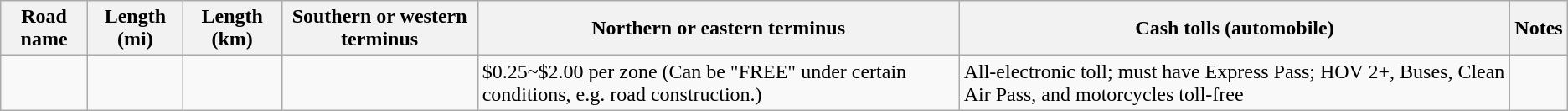<table class="wikitable">
<tr>
<th scope="col">Road name</th>
<th scope="col">Length (mi)</th>
<th scope="col">Length (km)</th>
<th scope="col">Southern or western terminus</th>
<th scope="col">Northern or eastern terminus</th>
<th scope="col">Cash tolls (automobile)</th>
<th scope="col">Notes</th>
</tr>
<tr>
<td></td>
<td></td>
<td></td>
<td></td>
<td>$0.25~$2.00 per zone (Can be "FREE" under certain conditions, e.g. road construction.)</td>
<td>All-electronic toll; must have Express Pass; HOV 2+, Buses, Clean Air Pass, and motorcycles toll-free</td>
</tr>
</table>
